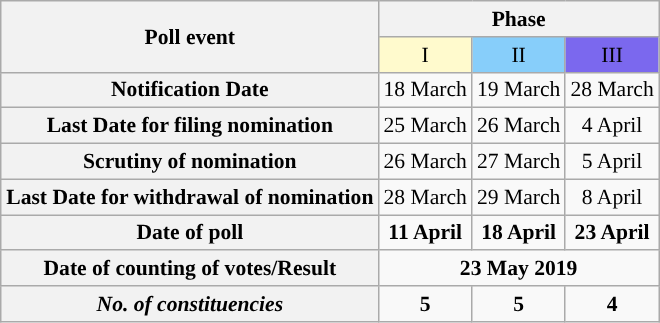<table class="wikitable" style="text-align:center;margin:auto;font-size:90%;">
<tr>
<th rowspan=2>Poll event</th>
<th colspan=3>Phase</th>
</tr>
<tr>
<td bgcolor=#FFFACD>I</td>
<td bgcolor=#87CEFA>II</td>
<td bgcolor=#7B68EE>III</td>
</tr>
<tr>
<th>Notification Date</th>
<td>18 March</td>
<td>19 March</td>
<td>28 March</td>
</tr>
<tr>
<th>Last Date for filing nomination</th>
<td>25 March</td>
<td>26 March</td>
<td>4 April</td>
</tr>
<tr>
<th>Scrutiny of nomination</th>
<td>26 March</td>
<td>27 March</td>
<td>5 April</td>
</tr>
<tr>
<th>Last Date for withdrawal of nomination</th>
<td>28 March</td>
<td>29 March</td>
<td>8 April</td>
</tr>
<tr>
<th>Date of poll</th>
<td><strong>11 April</strong></td>
<td><strong>18 April</strong></td>
<td><strong>23 April</strong></td>
</tr>
<tr>
<th>Date of counting of votes/Result</th>
<td colspan="3"><strong>23 May 2019</strong></td>
</tr>
<tr>
<th><strong><em>No. of constituencies</em></strong></th>
<td><strong>5</strong></td>
<td><strong>5</strong></td>
<td><strong>4</strong></td>
</tr>
</table>
